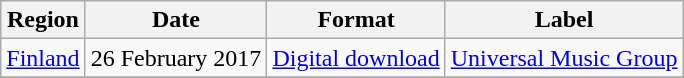<table class=wikitable>
<tr>
<th>Region</th>
<th>Date</th>
<th>Format</th>
<th>Label</th>
</tr>
<tr>
<td><a href='#'>Finland</a></td>
<td>26 February 2017</td>
<td><a href='#'>Digital download</a></td>
<td><a href='#'>Universal Music Group</a></td>
</tr>
<tr>
</tr>
</table>
